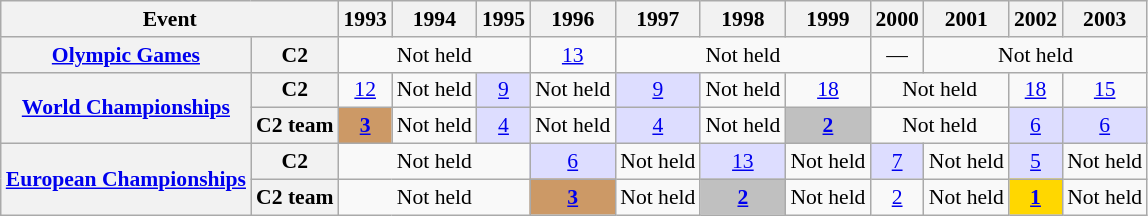<table class="wikitable plainrowheaders" style=font-size:90%>
<tr>
<th scope="col" colspan=2>Event</th>
<th scope="col">1993</th>
<th scope="col">1994</th>
<th scope="col">1995</th>
<th scope="col">1996</th>
<th scope="col">1997</th>
<th scope="col">1998</th>
<th scope="col">1999</th>
<th scope="col">2000</th>
<th scope="col">2001</th>
<th scope="col">2002</th>
<th scope="col">2003</th>
</tr>
<tr style="text-align:center;">
<th scope="row"><a href='#'>Olympic Games</a></th>
<th scope="row">C2</th>
<td colspan=3>Not held</td>
<td><a href='#'>13</a></td>
<td colspan=3>Not held</td>
<td>—</td>
<td colspan=3>Not held</td>
</tr>
<tr style="text-align:center;">
<th scope="row" rowspan=2><a href='#'>World Championships</a></th>
<th scope="row">C2</th>
<td><a href='#'>12</a></td>
<td>Not held</td>
<td style="background:#ddf;"><a href='#'>9</a></td>
<td>Not held</td>
<td style="background:#ddf;"><a href='#'>9</a></td>
<td>Not held</td>
<td><a href='#'>18</a></td>
<td colspan=2>Not held</td>
<td><a href='#'>18</a></td>
<td><a href='#'>15</a></td>
</tr>
<tr style="text-align:center;">
<th scope="row">C2 team</th>
<td style="background:#cc9966;"><a href='#'><strong>3</strong></a></td>
<td>Not held</td>
<td style="background:#ddf;"><a href='#'>4</a></td>
<td>Not held</td>
<td style="background:#ddf;"><a href='#'>4</a></td>
<td>Not held</td>
<td style="background:silver;"><a href='#'><strong>2</strong></a></td>
<td colspan=2>Not held</td>
<td style="background:#ddf;"><a href='#'>6</a></td>
<td style="background:#ddf;"><a href='#'>6</a></td>
</tr>
<tr style="text-align:center;">
<th scope="row" rowspan=2><a href='#'>European Championships</a></th>
<th scope="row">C2</th>
<td colspan=3>Not held</td>
<td style="background:#ddf;"><a href='#'>6</a></td>
<td>Not held</td>
<td style="background:#ddf;"><a href='#'>13</a></td>
<td>Not held</td>
<td style="background:#ddf;"><a href='#'>7</a></td>
<td>Not held</td>
<td style="background:#ddf;"><a href='#'>5</a></td>
<td>Not held</td>
</tr>
<tr style="text-align:center;">
<th scope="row">C2 team</th>
<td colspan=3>Not held</td>
<td style="background:#cc9966;"><a href='#'><strong>3</strong></a></td>
<td>Not held</td>
<td style="background:silver;"><a href='#'><strong>2</strong></a></td>
<td>Not held</td>
<td><a href='#'>2</a></td>
<td>Not held</td>
<td style="background:gold;"><a href='#'><strong>1</strong></a></td>
<td>Not held</td>
</tr>
</table>
